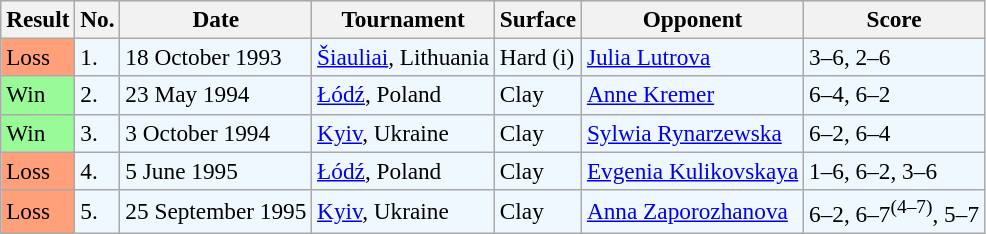<table class="sortable wikitable" style=font-size:97%>
<tr bgcolor="#eeeeee">
<th>Result</th>
<th>No.</th>
<th>Date</th>
<th>Tournament</th>
<th>Surface</th>
<th>Opponent</th>
<th>Score</th>
</tr>
<tr style="background:#f0f8ff;">
<td style="background:#ffa07a;">Loss</td>
<td>1.</td>
<td>18 October 1993</td>
<td><a href='#'>Šiauliai</a>, Lithuania</td>
<td>Hard (i)</td>
<td> <a href='#'>Julia Lutrova</a></td>
<td>3–6, 2–6</td>
</tr>
<tr bgcolor="#f0f8ff">
<td style="background:#98fb98;">Win</td>
<td>2.</td>
<td>23 May 1994</td>
<td><a href='#'>Łódź</a>, Poland</td>
<td>Clay</td>
<td> <a href='#'>Anne Kremer</a></td>
<td>6–4, 6–2</td>
</tr>
<tr bgcolor="#f0f8ff">
<td style="background:#98fb98;">Win</td>
<td>3.</td>
<td>3 October 1994</td>
<td><a href='#'>Kyiv</a>, Ukraine</td>
<td>Clay</td>
<td> <a href='#'>Sylwia Rynarzewska</a></td>
<td>6–2, 6–4</td>
</tr>
<tr bgcolor="#f0f8ff">
<td style="background:#ffa07a;">Loss</td>
<td>4.</td>
<td>5 June 1995</td>
<td><a href='#'>Łódź</a>, Poland</td>
<td>Clay</td>
<td> <a href='#'>Evgenia Kulikovskaya</a></td>
<td>1–6, 6–2, 3–6</td>
</tr>
<tr style="background:#f0f8ff;">
<td style="background:#ffa07a;">Loss</td>
<td>5.</td>
<td>25 September 1995</td>
<td><a href='#'>Kyiv</a>, Ukraine</td>
<td>Clay</td>
<td> <a href='#'>Anna Zaporozhanova</a></td>
<td>6–2, 6–7<sup>(4–7)</sup>, 5–7</td>
</tr>
</table>
